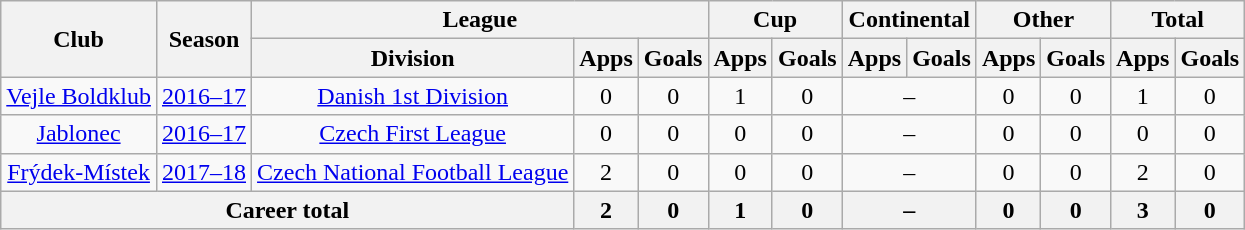<table class="wikitable" style="text-align: center">
<tr>
<th rowspan="2">Club</th>
<th rowspan="2">Season</th>
<th colspan="3">League</th>
<th colspan="2">Cup</th>
<th colspan="2">Continental</th>
<th colspan="2">Other</th>
<th colspan="2">Total</th>
</tr>
<tr>
<th>Division</th>
<th>Apps</th>
<th>Goals</th>
<th>Apps</th>
<th>Goals</th>
<th>Apps</th>
<th>Goals</th>
<th>Apps</th>
<th>Goals</th>
<th>Apps</th>
<th>Goals</th>
</tr>
<tr>
<td><a href='#'>Vejle Boldklub</a></td>
<td><a href='#'>2016–17</a></td>
<td><a href='#'>Danish 1st Division</a></td>
<td>0</td>
<td>0</td>
<td>1</td>
<td>0</td>
<td colspan="2">–</td>
<td>0</td>
<td>0</td>
<td>1</td>
<td>0</td>
</tr>
<tr>
<td><a href='#'>Jablonec</a></td>
<td><a href='#'>2016–17</a></td>
<td><a href='#'>Czech First League</a></td>
<td>0</td>
<td>0</td>
<td>0</td>
<td>0</td>
<td colspan="2">–</td>
<td>0</td>
<td>0</td>
<td>0</td>
<td>0</td>
</tr>
<tr>
<td><a href='#'>Frýdek-Místek</a></td>
<td><a href='#'>2017–18</a></td>
<td><a href='#'>Czech National Football League</a></td>
<td>2</td>
<td>0</td>
<td>0</td>
<td>0</td>
<td colspan="2">–</td>
<td>0</td>
<td>0</td>
<td>2</td>
<td>0</td>
</tr>
<tr>
<th colspan=3>Career total</th>
<th>2</th>
<th>0</th>
<th>1</th>
<th>0</th>
<th colspan="2">–</th>
<th>0</th>
<th>0</th>
<th>3</th>
<th>0</th>
</tr>
</table>
